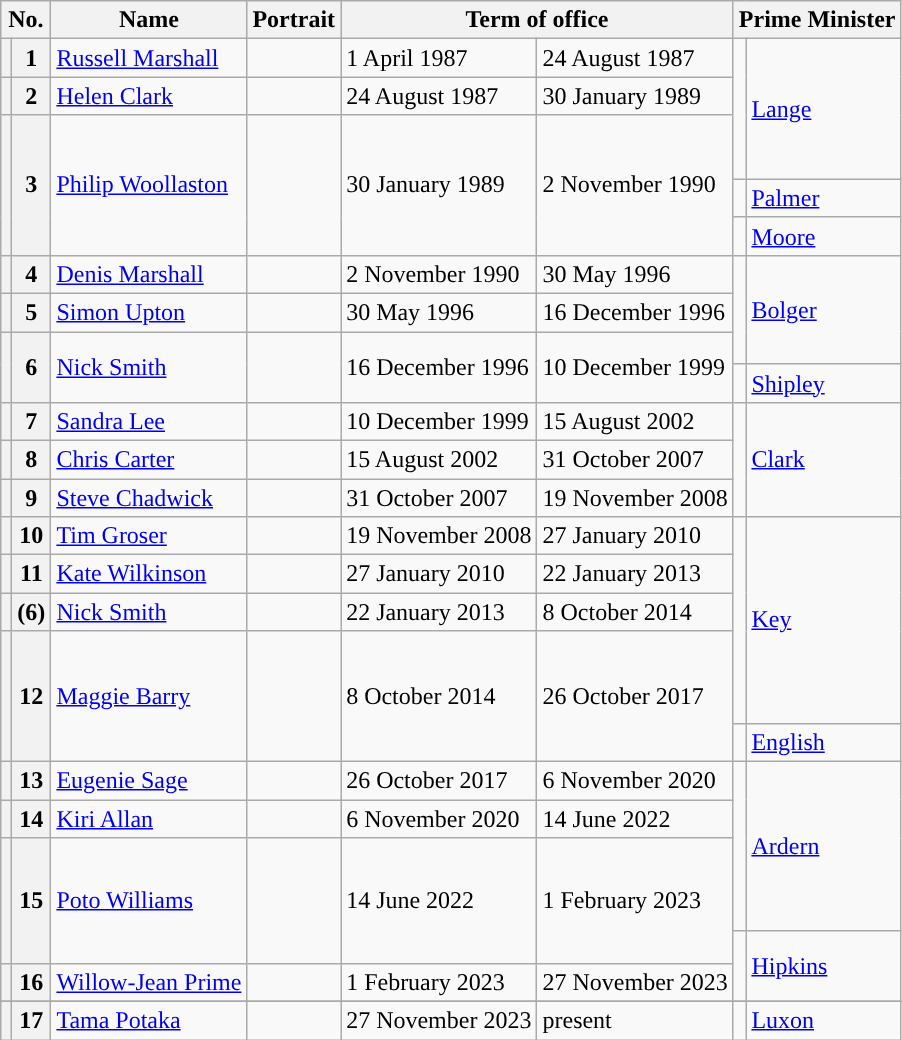<table class="wikitable">
<tr>
<th colspan=2>No.</th>
<th>Name</th>
<th>Portrait</th>
<th colspan=2>Term of office</th>
<th colspan=2>Prime Minister</th>
</tr>
<tr>
<th style="color:inherit;background:"></th>
<th>1</th>
<td><a href='#'>Russell Marshall</a></td>
<td></td>
<td>1 April 1987</td>
<td>24 August 1987</td>
<td width=1 rowspan=2 style="border-bottom:solid 0 grey; background:"></td>
<td rowspan=3><a href='#'>Lange</a></td>
</tr>
<tr>
<th style="color:inherit;background:"></th>
<th>2</th>
<td><a href='#'>Helen Clark</a></td>
<td></td>
<td>24 August 1987</td>
<td>30 January 1989</td>
</tr>
<tr>
<th rowspan=3 style="color:inherit;background:"></th>
<th rowspan=3>3</th>
<td rowspan=3><a href='#'>Philip Woollaston</a></td>
<td rowspan=3></td>
<td rowspan=3>30 January 1989</td>
<td rowspan=3>2 November 1990</td>
<td height=36 style="border-top:solid 0 grey; background:"></td>
</tr>
<tr>
<td style="color:inherit;background:"></td>
<td><a href='#'>Palmer</a></td>
</tr>
<tr>
<td style="color:inherit;background:"></td>
<td><a href='#'>Moore</a></td>
</tr>
<tr>
<th style="color:inherit;background:"></th>
<th>4</th>
<td><a href='#'>Denis Marshall</a></td>
<td></td>
<td>2 November 1990</td>
<td>30 May 1996</td>
<td rowspan="3" style="color:inherit;background:"></td>
<td rowspan="3"><a href='#'>Bolger</a></td>
</tr>
<tr>
<th style="color:inherit;background:"></th>
<th>5</th>
<td><a href='#'>Simon Upton</a></td>
<td></td>
<td>30 May 1996</td>
<td>16 December 1996</td>
</tr>
<tr>
<th height=15 style="border-bottom:solid 0 grey; background:"></th>
<th rowspan="2">6</th>
<td rowspan="2"><a href='#'>Nick Smith</a></td>
<td rowspan="2"></td>
<td rowspan="2">16 December 1996</td>
<td rowspan="2">10 December 1999</td>
</tr>
<tr>
<th height=15 style="border-top:solid 0 grey; background:"></th>
<td style="color:inherit;background:"></td>
<td><a href='#'>Shipley</a></td>
</tr>
<tr>
<th style="color:inherit;background:"></th>
<th>7</th>
<td><a href='#'>Sandra Lee</a></td>
<td></td>
<td>10 December 1999</td>
<td>15 August 2002</td>
<td rowspan=3 style="color:inherit;background:"></td>
<td rowspan=3><a href='#'>Clark</a></td>
</tr>
<tr>
<th style="color:inherit;background:"></th>
<th>8</th>
<td><a href='#'>Chris Carter</a></td>
<td></td>
<td>15 August 2002</td>
<td>31 October 2007</td>
</tr>
<tr>
<th style="color:inherit;background:"></th>
<th>9</th>
<td><a href='#'>Steve Chadwick</a></td>
<td></td>
<td>31 October 2007</td>
<td>19 November 2008</td>
</tr>
<tr>
<th style="color:inherit;background:"></th>
<th>10</th>
<td><a href='#'>Tim Groser</a></td>
<td></td>
<td>19 November 2008</td>
<td>27 January 2010</td>
<td rowspan="4" style="color:inherit;background:"></td>
<td rowspan="4"><a href='#'>Key</a></td>
</tr>
<tr>
<th style="color:inherit;background:"></th>
<th>11</th>
<td><a href='#'>Kate Wilkinson</a></td>
<td></td>
<td>27 January 2010</td>
<td>22 January 2013</td>
</tr>
<tr>
<th style="color:inherit;background:"></th>
<th>(6)</th>
<td><a href='#'>Nick Smith</a></td>
<td></td>
<td>22 January 2013</td>
<td>8 October 2014</td>
</tr>
<tr>
<th height=55 style="border-bottom:solid 0 grey; background:"></th>
<th rowspan="2">12</th>
<td rowspan="2"><a href='#'>Maggie Barry</a></td>
<td rowspan="2"></td>
<td rowspan="2">8 October 2014</td>
<td rowspan="2">26 October 2017</td>
</tr>
<tr>
<th height=15 style="border-top:solid 0 grey; background:"></th>
<td style="color:inherit;background:"></td>
<td><a href='#'>English</a></td>
</tr>
<tr>
<th style="color:inherit;background:"></th>
<th>13</th>
<td><a href='#'>Eugenie Sage</a></td>
<td></td>
<td>26 October 2017</td>
<td>6 November 2020</td>
<td rowspan=3 style="color:inherit;background:"></td>
<td rowspan=3><a href='#'>Ardern</a></td>
</tr>
<tr>
<th style="color:inherit;background:"></th>
<th>14</th>
<td><a href='#'>Kiri Allan</a></td>
<td></td>
<td>6 November 2020</td>
<td>14 June 2022</td>
</tr>
<tr>
<th height=55 style="border-bottom:solid 0 grey; background:"></th>
<th rowspan=2>15</th>
<td rowspan=2><a href='#'>Poto Williams</a></td>
<td rowspan=2></td>
<td rowspan=2>14 June 2022</td>
<td rowspan=2>1 February 2023</td>
</tr>
<tr>
<th height=15 style="border-top:solid 0 grey; background:"></th>
<td rowspan=2 style="color:inherit;background:"></td>
<td rowspan=2><a href='#'>Hipkins</a></td>
</tr>
<tr>
<th style="color:inherit;background:"></th>
<th>16</th>
<td><a href='#'>Willow-Jean Prime</a></td>
<td></td>
<td>1 February 2023</td>
<td>27 November 2023</td>
</tr>
<tr>
</tr>
<tr>
<th style="color:inherit;background:"></th>
<th>17</th>
<td><a href='#'>Tama Potaka</a></td>
<td></td>
<td>27 November 2023</td>
<td>present</td>
<td style="color:inherit;background:"></td>
<td><a href='#'>Luxon</a></td>
</tr>
</table>
